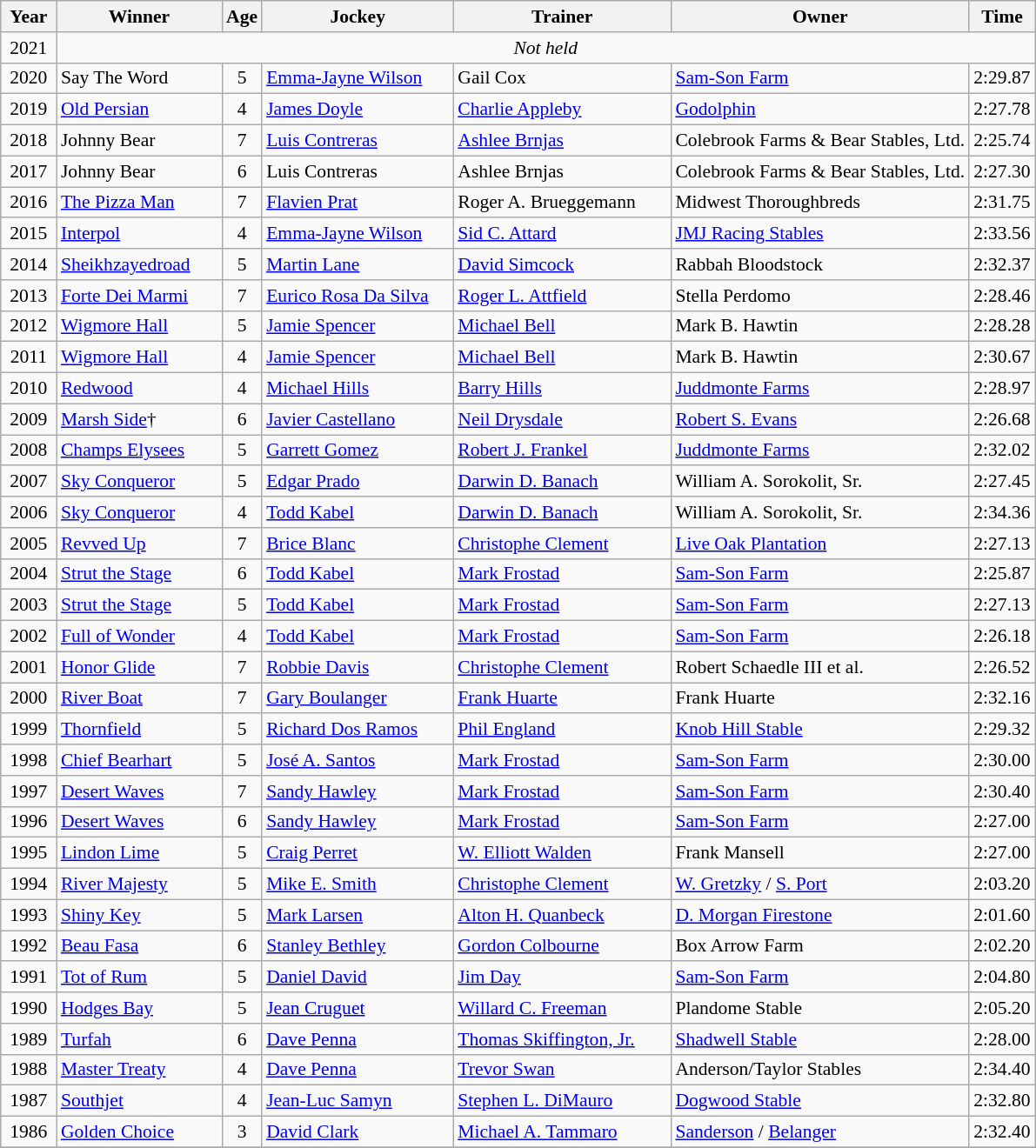<table class="wikitable sortable" style="font-size:90%">
<tr>
<th width="36px">Year<br></th>
<th width="120px">Winner<br></th>
<th>Age<br></th>
<th width="140px">Jockey<br></th>
<th width="160px">Trainer<br></th>
<th width=>Owner<br></th>
<th>Time</th>
</tr>
<tr>
<td align=center>2021</td>
<td align=center colspan=6><em>Not held</em> </td>
</tr>
<tr>
<td align=center>2020</td>
<td>Say The Word</td>
<td align=center>5</td>
<td><a href='#'>Emma-Jayne Wilson</a></td>
<td>Gail Cox</td>
<td><a href='#'>Sam-Son Farm</a></td>
<td>2:29.87</td>
</tr>
<tr>
<td align=center>2019</td>
<td><a href='#'>Old Persian</a></td>
<td align=center>4</td>
<td><a href='#'>James Doyle</a></td>
<td><a href='#'>Charlie Appleby</a></td>
<td><a href='#'>Godolphin</a></td>
<td>2:27.78</td>
</tr>
<tr>
<td align=center>2018</td>
<td>Johnny Bear</td>
<td align=center>7</td>
<td><a href='#'>Luis Contreras</a></td>
<td><a href='#'>Ashlee Brnjas</a></td>
<td>Colebrook Farms & Bear Stables, Ltd.</td>
<td>2:25.74</td>
</tr>
<tr>
<td align=center>2017</td>
<td>Johnny Bear</td>
<td align=center>6</td>
<td>Luis Contreras</td>
<td>Ashlee Brnjas</td>
<td>Colebrook Farms & Bear Stables, Ltd.</td>
<td>2:27.30</td>
</tr>
<tr>
<td align=center>2016</td>
<td><a href='#'>The Pizza Man</a></td>
<td align=center>7</td>
<td><a href='#'>Flavien Prat</a></td>
<td>Roger A. Brueggemann</td>
<td>Midwest Thoroughbreds</td>
<td>2:31.75</td>
</tr>
<tr>
<td align=center>2015</td>
<td><a href='#'>Interpol</a></td>
<td align=center>4</td>
<td><a href='#'>Emma-Jayne Wilson</a></td>
<td><a href='#'>Sid C. Attard</a></td>
<td><a href='#'>JMJ Racing Stables</a></td>
<td>2:33.56</td>
</tr>
<tr>
<td align=center>2014</td>
<td><a href='#'>Sheikhzayedroad</a></td>
<td align=center>5</td>
<td><a href='#'>Martin Lane</a></td>
<td><a href='#'>David Simcock</a></td>
<td>Rabbah Bloodstock</td>
<td>2:32.37</td>
</tr>
<tr>
<td align=center>2013</td>
<td><a href='#'>Forte Dei Marmi</a></td>
<td align=center>7</td>
<td><a href='#'>Eurico Rosa Da Silva</a></td>
<td><a href='#'>Roger L. Attfield</a></td>
<td>Stella Perdomo</td>
<td>2:28.46</td>
</tr>
<tr>
<td align=center>2012</td>
<td><a href='#'>Wigmore Hall</a></td>
<td align=center>5</td>
<td><a href='#'>Jamie Spencer</a></td>
<td><a href='#'>Michael Bell</a></td>
<td>Mark B. Hawtin</td>
<td>2:28.28</td>
</tr>
<tr>
<td align=center>2011</td>
<td><a href='#'>Wigmore Hall</a></td>
<td align=center>4</td>
<td><a href='#'>Jamie Spencer</a></td>
<td><a href='#'>Michael Bell</a></td>
<td>Mark B. Hawtin</td>
<td>2:30.67</td>
</tr>
<tr>
<td align=center>2010</td>
<td><a href='#'>Redwood</a></td>
<td align=center>4</td>
<td><a href='#'>Michael Hills</a></td>
<td><a href='#'>Barry Hills</a></td>
<td><a href='#'>Juddmonte Farms</a></td>
<td>2:28.97</td>
</tr>
<tr>
<td align=center>2009</td>
<td><a href='#'>Marsh Side</a>†</td>
<td align=center>6</td>
<td><a href='#'>Javier Castellano</a></td>
<td><a href='#'>Neil Drysdale</a></td>
<td><a href='#'>Robert S. Evans</a></td>
<td>2:26.68</td>
</tr>
<tr>
<td align=center>2008</td>
<td><a href='#'>Champs Elysees</a></td>
<td align=center>5</td>
<td><a href='#'>Garrett Gomez</a></td>
<td><a href='#'>Robert J. Frankel</a></td>
<td><a href='#'>Juddmonte Farms</a></td>
<td>2:32.02</td>
</tr>
<tr>
<td align=center>2007</td>
<td><a href='#'>Sky Conqueror</a></td>
<td align=center>5</td>
<td><a href='#'>Edgar Prado</a></td>
<td><a href='#'>Darwin D. Banach</a></td>
<td>William A. Sorokolit, Sr.</td>
<td>2:27.45</td>
</tr>
<tr>
<td align=center>2006</td>
<td><a href='#'>Sky Conqueror</a></td>
<td align=center>4</td>
<td><a href='#'>Todd Kabel</a></td>
<td><a href='#'>Darwin D. Banach</a></td>
<td>William A. Sorokolit, Sr.</td>
<td>2:34.36</td>
</tr>
<tr>
<td align=center>2005</td>
<td><a href='#'>Revved Up</a></td>
<td align=center>7</td>
<td><a href='#'>Brice Blanc</a></td>
<td><a href='#'>Christophe Clement</a></td>
<td><a href='#'>Live Oak Plantation</a></td>
<td>2:27.13</td>
</tr>
<tr>
<td align=center>2004</td>
<td><a href='#'>Strut the Stage</a></td>
<td align=center>6</td>
<td><a href='#'>Todd Kabel</a></td>
<td><a href='#'>Mark Frostad</a></td>
<td><a href='#'>Sam-Son Farm</a></td>
<td>2:25.87</td>
</tr>
<tr>
<td align=center>2003</td>
<td><a href='#'>Strut the Stage</a></td>
<td align=center>5</td>
<td><a href='#'>Todd Kabel</a></td>
<td><a href='#'>Mark Frostad</a></td>
<td><a href='#'>Sam-Son Farm</a></td>
<td>2:27.13</td>
</tr>
<tr>
<td align=center>2002</td>
<td><a href='#'>Full of Wonder</a></td>
<td align=center>4</td>
<td><a href='#'>Todd Kabel</a></td>
<td><a href='#'>Mark Frostad</a></td>
<td><a href='#'>Sam-Son Farm</a></td>
<td>2:26.18</td>
</tr>
<tr>
<td align=center>2001</td>
<td><a href='#'>Honor Glide</a></td>
<td align=center>7</td>
<td><a href='#'>Robbie Davis</a></td>
<td><a href='#'>Christophe Clement</a></td>
<td>Robert Schaedle III et al.</td>
<td>2:26.52</td>
</tr>
<tr>
<td align=center>2000</td>
<td><a href='#'>River Boat</a></td>
<td align=center>7</td>
<td><a href='#'>Gary Boulanger</a></td>
<td><a href='#'>Frank Huarte</a></td>
<td>Frank Huarte</td>
<td>2:32.16</td>
</tr>
<tr>
<td align=center>1999</td>
<td><a href='#'>Thornfield</a></td>
<td align=center>5</td>
<td><a href='#'>Richard Dos Ramos</a></td>
<td><a href='#'>Phil England</a></td>
<td><a href='#'>Knob Hill Stable</a></td>
<td>2:29.32</td>
</tr>
<tr>
<td align=center>1998</td>
<td><a href='#'>Chief Bearhart</a></td>
<td align=center>5</td>
<td><a href='#'>José A. Santos</a></td>
<td><a href='#'>Mark Frostad</a></td>
<td><a href='#'>Sam-Son Farm</a></td>
<td>2:30.00</td>
</tr>
<tr>
<td align=center>1997</td>
<td><a href='#'>Desert Waves</a></td>
<td align=center>7</td>
<td><a href='#'>Sandy Hawley</a></td>
<td><a href='#'>Mark Frostad</a></td>
<td><a href='#'>Sam-Son Farm</a></td>
<td>2:30.40</td>
</tr>
<tr>
<td align=center>1996</td>
<td><a href='#'>Desert Waves</a></td>
<td align=center>6</td>
<td><a href='#'>Sandy Hawley</a></td>
<td><a href='#'>Mark Frostad</a></td>
<td><a href='#'>Sam-Son Farm</a></td>
<td>2:27.00</td>
</tr>
<tr>
<td align=center>1995</td>
<td><a href='#'>Lindon Lime</a></td>
<td align=center>5</td>
<td><a href='#'>Craig Perret</a></td>
<td><a href='#'>W. Elliott Walden</a></td>
<td>Frank Mansell</td>
<td>2:27.00</td>
</tr>
<tr>
<td align=center>1994</td>
<td><a href='#'>River Majesty</a></td>
<td align=center>5</td>
<td><a href='#'>Mike E. Smith</a></td>
<td><a href='#'>Christophe Clement</a></td>
<td><a href='#'>W. Gretzky</a> / <a href='#'>S. Port</a></td>
<td>2:03.20</td>
</tr>
<tr>
<td align=center>1993</td>
<td><a href='#'>Shiny Key</a></td>
<td align=center>5</td>
<td><a href='#'>Mark Larsen</a></td>
<td><a href='#'>Alton H. Quanbeck</a></td>
<td><a href='#'>D. Morgan Firestone</a></td>
<td>2:01.60</td>
</tr>
<tr>
<td align=center>1992</td>
<td><a href='#'>Beau Fasa</a></td>
<td align=center>6</td>
<td><a href='#'>Stanley Bethley</a></td>
<td><a href='#'>Gordon Colbourne</a></td>
<td>Box Arrow Farm</td>
<td>2:02.20</td>
</tr>
<tr>
<td align=center>1991</td>
<td><a href='#'>Tot of Rum</a></td>
<td align=center>5</td>
<td><a href='#'>Daniel David</a></td>
<td><a href='#'>Jim Day</a></td>
<td><a href='#'>Sam-Son Farm</a></td>
<td>2:04.80</td>
</tr>
<tr>
<td align=center>1990</td>
<td><a href='#'>Hodges Bay</a></td>
<td align=center>5</td>
<td><a href='#'>Jean Cruguet</a></td>
<td><a href='#'>Willard C. Freeman</a></td>
<td>Plandome Stable</td>
<td>2:05.20</td>
</tr>
<tr>
<td align=center>1989</td>
<td><a href='#'>Turfah</a></td>
<td align=center>6</td>
<td><a href='#'>Dave Penna</a></td>
<td><a href='#'>Thomas Skiffington, Jr.</a></td>
<td><a href='#'>Shadwell Stable</a></td>
<td>2:28.00</td>
</tr>
<tr>
<td align=center>1988</td>
<td><a href='#'>Master Treaty</a></td>
<td align=center>4</td>
<td><a href='#'>Dave Penna</a></td>
<td><a href='#'>Trevor Swan</a></td>
<td>Anderson/Taylor Stables</td>
<td>2:34.40</td>
</tr>
<tr>
<td align=center>1987</td>
<td><a href='#'>Southjet</a></td>
<td align=center>4</td>
<td><a href='#'>Jean-Luc Samyn</a></td>
<td><a href='#'>Stephen L. DiMauro</a></td>
<td><a href='#'>Dogwood Stable</a></td>
<td>2:32.80</td>
</tr>
<tr>
<td align=center>1986</td>
<td><a href='#'>Golden Choice</a></td>
<td align=center>3</td>
<td><a href='#'>David Clark</a></td>
<td><a href='#'>Michael A. Tammaro</a></td>
<td><a href='#'>Sanderson</a> / <a href='#'>Belanger</a></td>
<td>2:32.40</td>
</tr>
<tr>
</tr>
</table>
